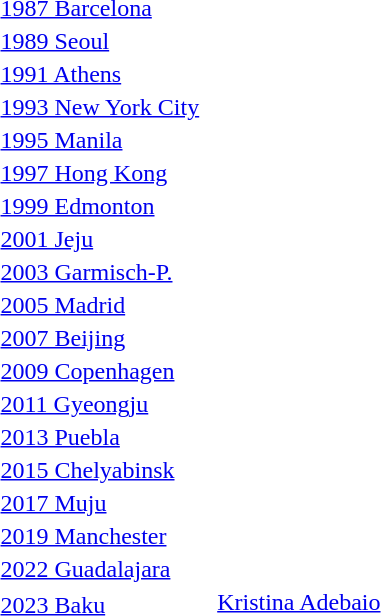<table>
<tr>
<td rowspan=2><a href='#'>1987 Barcelona</a></td>
<td rowspan=2></td>
<td rowspan=2></td>
<td></td>
</tr>
<tr>
<td></td>
</tr>
<tr>
<td rowspan=2><a href='#'>1989 Seoul</a></td>
<td rowspan=2></td>
<td rowspan=2></td>
<td></td>
</tr>
<tr>
<td></td>
</tr>
<tr>
<td rowspan=2><a href='#'>1991 Athens</a></td>
<td rowspan=2></td>
<td rowspan=2></td>
<td></td>
</tr>
<tr>
<td></td>
</tr>
<tr>
<td rowspan=2><a href='#'>1993 New York City</a></td>
<td rowspan=2></td>
<td rowspan=2></td>
<td></td>
</tr>
<tr>
<td></td>
</tr>
<tr>
<td rowspan=2><a href='#'>1995 Manila</a></td>
<td rowspan=2></td>
<td rowspan=2></td>
<td></td>
</tr>
<tr>
<td></td>
</tr>
<tr>
<td rowspan=2><a href='#'>1997 Hong Kong</a></td>
<td rowspan=2></td>
<td rowspan=2></td>
<td></td>
</tr>
<tr>
<td></td>
</tr>
<tr>
<td rowspan=2><a href='#'>1999 Edmonton</a></td>
<td rowspan=2></td>
<td rowspan=2></td>
<td></td>
</tr>
<tr>
<td></td>
</tr>
<tr>
<td rowspan=2><a href='#'>2001 Jeju</a></td>
<td rowspan=2></td>
<td rowspan=2></td>
<td></td>
</tr>
<tr>
<td></td>
</tr>
<tr>
<td rowspan=2><a href='#'>2003 Garmisch-P.</a></td>
<td rowspan=2></td>
<td rowspan=2></td>
<td></td>
</tr>
<tr>
<td></td>
</tr>
<tr>
<td rowspan=2><a href='#'>2005 Madrid</a></td>
<td rowspan=2></td>
<td rowspan=2></td>
<td></td>
</tr>
<tr>
<td></td>
</tr>
<tr>
<td rowspan=2><a href='#'>2007 Beijing</a></td>
<td rowspan=2></td>
<td rowspan=2></td>
<td></td>
</tr>
<tr>
<td></td>
</tr>
<tr>
<td rowspan=2><a href='#'>2009 Copenhagen</a></td>
<td rowspan=2></td>
<td rowspan=2></td>
<td></td>
</tr>
<tr>
<td></td>
</tr>
<tr>
<td rowspan=2><a href='#'>2011 Gyeongju</a></td>
<td rowspan=2></td>
<td rowspan=2></td>
<td></td>
</tr>
<tr>
<td></td>
</tr>
<tr>
<td rowspan=2><a href='#'>2013 Puebla</a></td>
<td rowspan=2></td>
<td rowspan=2></td>
<td></td>
</tr>
<tr>
<td></td>
</tr>
<tr>
<td rowspan=2><a href='#'>2015 Chelyabinsk</a></td>
<td rowspan=2></td>
<td rowspan=2></td>
<td></td>
</tr>
<tr>
<td></td>
</tr>
<tr>
<td rowspan=2><a href='#'>2017 Muju</a></td>
<td rowspan=2></td>
<td rowspan=2></td>
<td></td>
</tr>
<tr>
<td></td>
</tr>
<tr>
<td rowspan=2><a href='#'>2019 Manchester</a></td>
<td rowspan=2></td>
<td rowspan=2></td>
<td></td>
</tr>
<tr>
<td></td>
</tr>
<tr>
<td rowspan=2><a href='#'>2022 Guadalajara</a></td>
<td rowspan=2></td>
<td rowspan=2></td>
<td></td>
</tr>
<tr>
<td></td>
</tr>
<tr>
<td rowspan=2><a href='#'>2023 Baku</a></td>
<td rowspan=2></td>
<td rowspan=2></td>
<td> <a href='#'>Kristina Adebaio</a> </td>
</tr>
<tr>
<td></td>
</tr>
</table>
